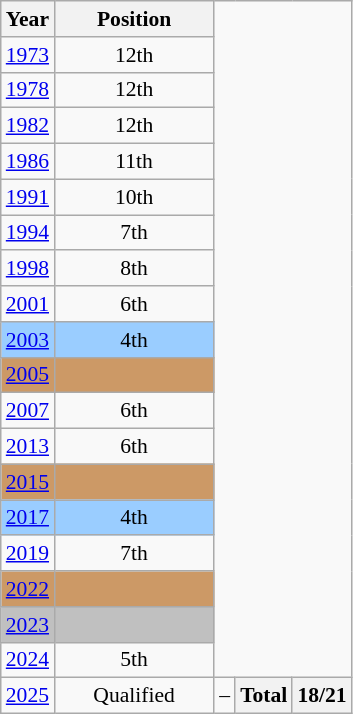<table class="wikitable" style="text-align: center;font-size:90%;">
<tr>
<th>Year</th>
<th width="100">Position</th>
</tr>
<tr>
<td> <a href='#'>1973</a></td>
<td>12th</td>
</tr>
<tr>
<td> <a href='#'>1978</a></td>
<td>12th</td>
</tr>
<tr>
<td> <a href='#'>1982</a></td>
<td>12th</td>
</tr>
<tr>
<td> <a href='#'>1986</a></td>
<td>11th</td>
</tr>
<tr>
<td> <a href='#'>1991</a></td>
<td>10th</td>
</tr>
<tr>
<td> <a href='#'>1994</a></td>
<td>7th</td>
</tr>
<tr>
<td> <a href='#'>1998</a></td>
<td>8th</td>
</tr>
<tr>
<td> <a href='#'>2001</a></td>
<td>6th</td>
</tr>
<tr style="background:#9acdff;">
<td> <a href='#'>2003</a></td>
<td>4th</td>
</tr>
<tr bgcolor=cc9966>
<td> <a href='#'>2005</a></td>
<td></td>
</tr>
<tr>
<td> <a href='#'>2007</a></td>
<td>6th</td>
</tr>
<tr>
<td> <a href='#'>2013</a></td>
<td>6th</td>
</tr>
<tr bgcolor=cc9966>
<td> <a href='#'>2015</a></td>
<td></td>
</tr>
<tr style="background:#9acdff;">
<td> <a href='#'>2017</a></td>
<td>4th</td>
</tr>
<tr>
<td> <a href='#'>2019</a></td>
<td>7th</td>
</tr>
<tr bgcolor=cc9966>
<td> <a href='#'>2022</a></td>
<td></td>
</tr>
<tr bgcolor=silver>
<td> <a href='#'>2023</a></td>
<td></td>
</tr>
<tr>
<td> <a href='#'>2024</a></td>
<td>5th</td>
</tr>
<tr>
<td> <a href='#'>2025</a></td>
<td>Qualified</td>
<td>–</td>
<th>Total</th>
<th>18/21</th>
</tr>
</table>
